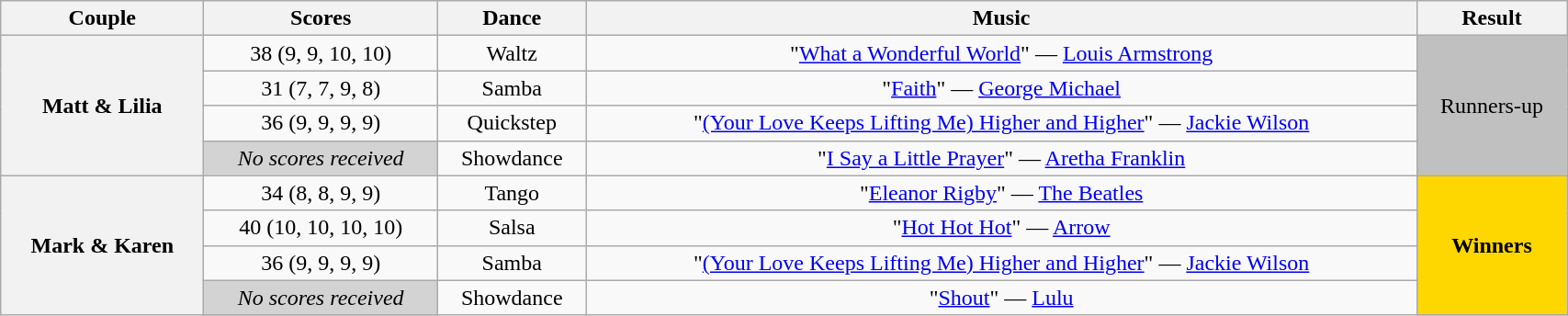<table class="wikitable sortable" style="text-align:center; width:90%">
<tr>
<th scope="col">Couple</th>
<th scope="col">Scores</th>
<th scope="col" class="unsortable">Dance</th>
<th scope="col" class="unsortable">Music</th>
<th scope="col" class="unsortable">Result</th>
</tr>
<tr>
<th scope="row" rowspan=4>Matt & Lilia</th>
<td>38 (9, 9, 10, 10)</td>
<td>Waltz</td>
<td>"<a href='#'>What a Wonderful World</a>" — <a href='#'>Louis Armstrong</a></td>
<td rowspan=4 bgcolor="silver">Runners-up</td>
</tr>
<tr>
<td>31 (7, 7, 9, 8)</td>
<td>Samba</td>
<td>"<a href='#'>Faith</a>" — <a href='#'>George Michael</a></td>
</tr>
<tr>
<td>36 (9, 9, 9, 9)</td>
<td>Quickstep</td>
<td>"<a href='#'>(Your Love Keeps Lifting Me) Higher and Higher</a>" — <a href='#'>Jackie Wilson</a></td>
</tr>
<tr>
<td bgcolor="lightgray"><em>No scores received</em></td>
<td>Showdance</td>
<td>"<a href='#'>I Say a Little Prayer</a>" — <a href='#'>Aretha Franklin</a></td>
</tr>
<tr>
<th scope="row" rowspan=4>Mark & Karen</th>
<td>34 (8, 8, 9, 9)</td>
<td>Tango</td>
<td>"<a href='#'>Eleanor Rigby</a>" — <a href='#'>The Beatles</a></td>
<td rowspan=4 bgcolor="gold"><strong>Winners</strong></td>
</tr>
<tr>
<td>40 (10, 10, 10, 10)</td>
<td>Salsa</td>
<td>"<a href='#'>Hot Hot Hot</a>" — <a href='#'>Arrow</a></td>
</tr>
<tr>
<td>36 (9, 9, 9, 9)</td>
<td>Samba</td>
<td>"<a href='#'>(Your Love Keeps Lifting Me) Higher and Higher</a>" — <a href='#'>Jackie Wilson</a></td>
</tr>
<tr>
<td bgcolor="lightgray"><em>No scores received</em></td>
<td>Showdance</td>
<td>"<a href='#'>Shout</a>" — <a href='#'>Lulu</a></td>
</tr>
</table>
